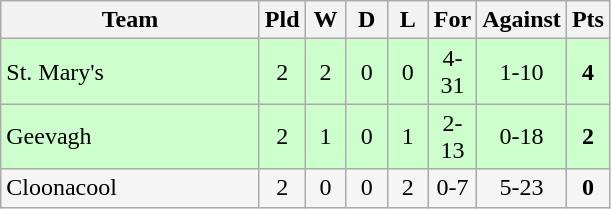<table class="wikitable">
<tr>
<th width=165>Team</th>
<th width=20>Pld</th>
<th width=20>W</th>
<th width=20>D</th>
<th width=20>L</th>
<th width=20>For</th>
<th width=20>Against</th>
<th width=20>Pts</th>
</tr>
<tr align=center style="background:#ccffcc;">
<td style="text-align:left;">St. Mary's</td>
<td>2</td>
<td>2</td>
<td>0</td>
<td>0</td>
<td>4-31</td>
<td>1-10</td>
<td><strong>4</strong></td>
</tr>
<tr align=center style="background:#ccffcc;">
<td style="text-align:left;">Geevagh</td>
<td>2</td>
<td>1</td>
<td>0</td>
<td>1</td>
<td>2-13</td>
<td>0-18</td>
<td><strong>2</strong></td>
</tr>
<tr align=center style="background:#f5f5f5;">
<td style="text-align:left;">Cloonacool</td>
<td>2</td>
<td>0</td>
<td>0</td>
<td>2</td>
<td>0-7</td>
<td>5-23</td>
<td><strong>0</strong></td>
</tr>
</table>
